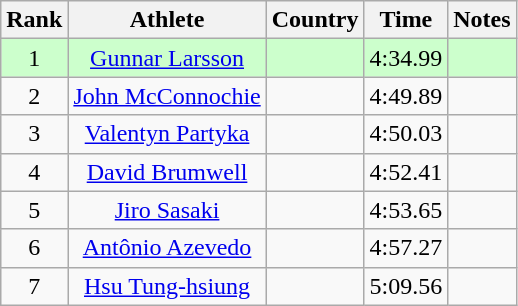<table class="wikitable sortable" style="text-align:center">
<tr>
<th>Rank</th>
<th>Athlete</th>
<th>Country</th>
<th>Time</th>
<th>Notes</th>
</tr>
<tr bgcolor=ccffcc>
<td>1</td>
<td><a href='#'>Gunnar Larsson</a></td>
<td align=left></td>
<td>4:34.99</td>
<td></td>
</tr>
<tr>
<td>2</td>
<td><a href='#'>John McConnochie</a></td>
<td align=left></td>
<td>4:49.89</td>
<td></td>
</tr>
<tr>
<td>3</td>
<td><a href='#'>Valentyn Partyka</a></td>
<td align=left></td>
<td>4:50.03</td>
<td></td>
</tr>
<tr>
<td>4</td>
<td><a href='#'>David Brumwell</a></td>
<td align=left></td>
<td>4:52.41</td>
<td></td>
</tr>
<tr>
<td>5</td>
<td><a href='#'>Jiro Sasaki</a></td>
<td align=left></td>
<td>4:53.65</td>
<td></td>
</tr>
<tr>
<td>6</td>
<td><a href='#'>Antônio Azevedo</a></td>
<td align=left></td>
<td>4:57.27</td>
<td></td>
</tr>
<tr>
<td>7</td>
<td><a href='#'>Hsu Tung-hsiung</a></td>
<td align=left></td>
<td>5:09.56</td>
<td></td>
</tr>
</table>
